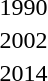<table>
<tr>
<td>1990</td>
<td></td>
<td></td>
<td><br></td>
</tr>
<tr>
<td rowspan=2>2002</td>
<td rowspan=2></td>
<td rowspan=2></td>
<td></td>
</tr>
<tr>
<td></td>
</tr>
<tr>
<td rowspan=2>2014<br></td>
<td rowspan=2></td>
<td rowspan=2></td>
<td></td>
</tr>
<tr>
<td></td>
</tr>
</table>
